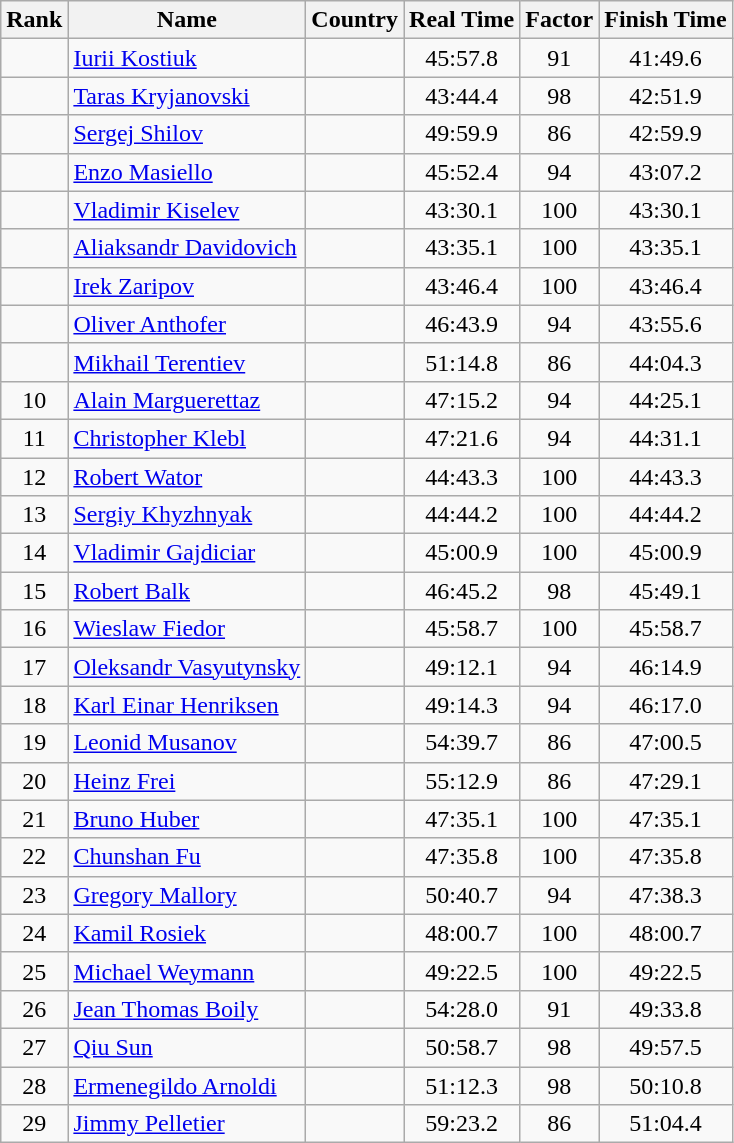<table class="wikitable sortable" style="text-align:center">
<tr>
<th>Rank</th>
<th>Name</th>
<th>Country</th>
<th>Real Time</th>
<th>Factor</th>
<th>Finish Time</th>
</tr>
<tr>
<td></td>
<td align=left><a href='#'>Iurii Kostiuk</a></td>
<td align=left></td>
<td>45:57.8</td>
<td>91</td>
<td>41:49.6</td>
</tr>
<tr>
<td></td>
<td align=left><a href='#'>Taras Kryjanovski</a></td>
<td align=left></td>
<td>43:44.4</td>
<td>98</td>
<td>42:51.9</td>
</tr>
<tr>
<td></td>
<td align=left><a href='#'>Sergej Shilov</a></td>
<td align=left></td>
<td>49:59.9</td>
<td>86</td>
<td>42:59.9</td>
</tr>
<tr>
<td></td>
<td align=left><a href='#'>Enzo Masiello</a></td>
<td align=left></td>
<td>45:52.4</td>
<td>94</td>
<td>43:07.2</td>
</tr>
<tr>
<td></td>
<td align=left><a href='#'>Vladimir Kiselev</a></td>
<td align=left></td>
<td>43:30.1</td>
<td>100</td>
<td>43:30.1</td>
</tr>
<tr>
<td></td>
<td align=left><a href='#'>Aliaksandr Davidovich</a></td>
<td align=left></td>
<td>43:35.1</td>
<td>100</td>
<td>43:35.1</td>
</tr>
<tr>
<td></td>
<td align=left><a href='#'>Irek Zaripov</a></td>
<td align=left></td>
<td>43:46.4</td>
<td>100</td>
<td>43:46.4</td>
</tr>
<tr>
<td></td>
<td align=left><a href='#'>Oliver Anthofer</a></td>
<td align=left></td>
<td>46:43.9</td>
<td>94</td>
<td>43:55.6</td>
</tr>
<tr>
<td></td>
<td align=left><a href='#'>Mikhail Terentiev</a></td>
<td align=left></td>
<td>51:14.8</td>
<td>86</td>
<td>44:04.3</td>
</tr>
<tr>
<td>10</td>
<td align=left><a href='#'>Alain Marguerettaz</a></td>
<td align=left></td>
<td>47:15.2</td>
<td>94</td>
<td>44:25.1</td>
</tr>
<tr>
<td>11</td>
<td align=left><a href='#'>Christopher Klebl</a></td>
<td align=left></td>
<td>47:21.6</td>
<td>94</td>
<td>44:31.1</td>
</tr>
<tr>
<td>12</td>
<td align=left><a href='#'>Robert Wator</a></td>
<td align=left></td>
<td>44:43.3</td>
<td>100</td>
<td>44:43.3</td>
</tr>
<tr>
<td>13</td>
<td align=left><a href='#'>Sergiy Khyzhnyak</a></td>
<td align=left></td>
<td>44:44.2</td>
<td>100</td>
<td>44:44.2</td>
</tr>
<tr>
<td>14</td>
<td align=left><a href='#'>Vladimir Gajdiciar</a></td>
<td align=left></td>
<td>45:00.9</td>
<td>100</td>
<td>45:00.9</td>
</tr>
<tr>
<td>15</td>
<td align=left><a href='#'>Robert Balk</a></td>
<td align=left></td>
<td>46:45.2</td>
<td>98</td>
<td>45:49.1</td>
</tr>
<tr>
<td>16</td>
<td align=left><a href='#'>Wieslaw Fiedor</a></td>
<td align=left></td>
<td>45:58.7</td>
<td>100</td>
<td>45:58.7</td>
</tr>
<tr>
<td>17</td>
<td align=left><a href='#'>Oleksandr Vasyutynsky</a></td>
<td align=left></td>
<td>49:12.1</td>
<td>94</td>
<td>46:14.9</td>
</tr>
<tr>
<td>18</td>
<td align=left><a href='#'>Karl Einar Henriksen</a></td>
<td align=left></td>
<td>49:14.3</td>
<td>94</td>
<td>46:17.0</td>
</tr>
<tr>
<td>19</td>
<td align=left><a href='#'>Leonid Musanov</a></td>
<td align=left></td>
<td>54:39.7</td>
<td>86</td>
<td>47:00.5</td>
</tr>
<tr>
<td>20</td>
<td align=left><a href='#'>Heinz Frei</a></td>
<td align=left></td>
<td>55:12.9</td>
<td>86</td>
<td>47:29.1</td>
</tr>
<tr>
<td>21</td>
<td align=left><a href='#'>Bruno Huber</a></td>
<td align=left></td>
<td>47:35.1</td>
<td>100</td>
<td>47:35.1</td>
</tr>
<tr>
<td>22</td>
<td align=left><a href='#'>Chunshan Fu</a></td>
<td align=left></td>
<td>47:35.8</td>
<td>100</td>
<td>47:35.8</td>
</tr>
<tr>
<td>23</td>
<td align=left><a href='#'>Gregory Mallory</a></td>
<td align=left></td>
<td>50:40.7</td>
<td>94</td>
<td>47:38.3</td>
</tr>
<tr>
<td>24</td>
<td align=left><a href='#'>Kamil Rosiek</a></td>
<td align=left></td>
<td>48:00.7</td>
<td>100</td>
<td>48:00.7</td>
</tr>
<tr>
<td>25</td>
<td align=left><a href='#'>Michael Weymann</a></td>
<td align=left></td>
<td>49:22.5</td>
<td>100</td>
<td>49:22.5</td>
</tr>
<tr>
<td>26</td>
<td align=left><a href='#'>Jean Thomas Boily</a></td>
<td align=left></td>
<td>54:28.0</td>
<td>91</td>
<td>49:33.8</td>
</tr>
<tr>
<td>27</td>
<td align=left><a href='#'>Qiu Sun</a></td>
<td align=left></td>
<td>50:58.7</td>
<td>98</td>
<td>49:57.5</td>
</tr>
<tr>
<td>28</td>
<td align=left><a href='#'>Ermenegildo Arnoldi</a></td>
<td align=left></td>
<td>51:12.3</td>
<td>98</td>
<td>50:10.8</td>
</tr>
<tr>
<td>29</td>
<td align=left><a href='#'>Jimmy Pelletier</a></td>
<td align=left></td>
<td>59:23.2</td>
<td>86</td>
<td>51:04.4</td>
</tr>
</table>
